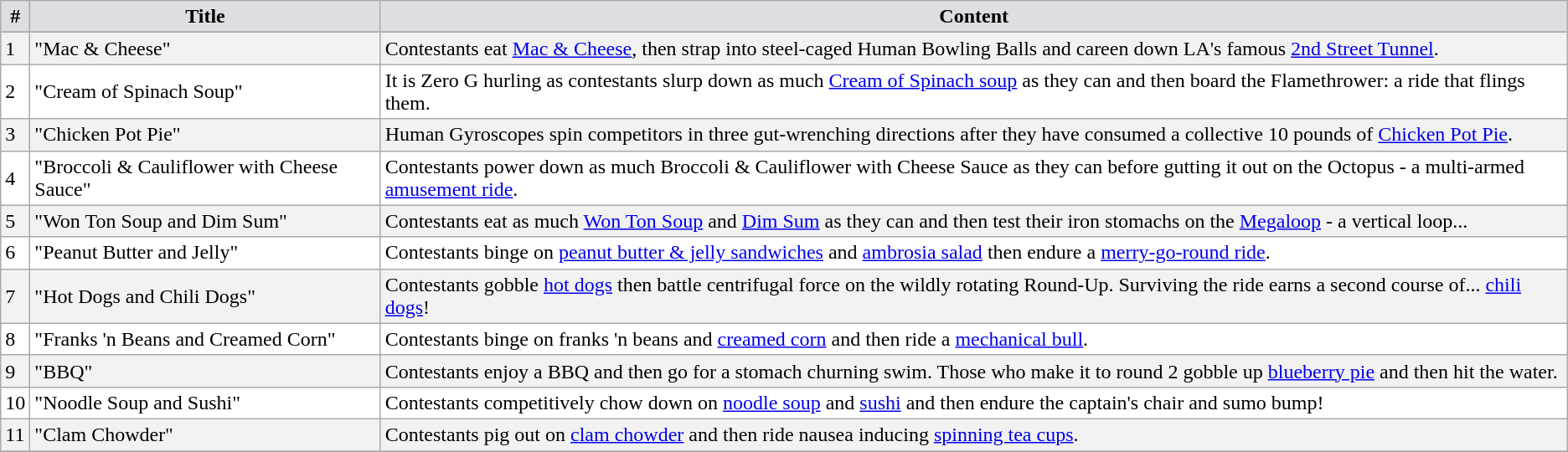<table class="wikitable">
<tr>
<th style="background-color: #DEDDE2">#</th>
<th style="background-color: #DEDDE2">Title</th>
<th style="background-color: #DEDDE2">Content</th>
</tr>
<tr style="background-color: #F2F2F2;" |>
</tr>
<tr style="background-color: #F2F2F2;" |>
<td>1</td>
<td>"Mac & Cheese"</td>
<td>Contestants eat <a href='#'>Mac & Cheese</a>, then strap into steel-caged Human Bowling Balls and careen down LA's famous <a href='#'>2nd Street Tunnel</a>.</td>
</tr>
<tr style="background-color: #FFFFFF;" |>
<td>2</td>
<td>"Cream of Spinach Soup"</td>
<td>It is Zero G hurling as contestants slurp down as much <a href='#'>Cream of Spinach soup</a> as they can and then board the Flamethrower: a ride that flings them.</td>
</tr>
<tr style="background-color: #F2F2F2;" |>
<td>3</td>
<td>"Chicken Pot Pie"</td>
<td>Human Gyroscopes spin competitors in three gut-wrenching directions after they have consumed a collective 10 pounds of <a href='#'>Chicken Pot Pie</a>.</td>
</tr>
<tr style="background-color: #FFFFFF;" |>
<td>4</td>
<td>"Broccoli & Cauliflower with Cheese Sauce"</td>
<td>Contestants power down as much Broccoli & Cauliflower with Cheese Sauce as they can before gutting it out on the Octopus - a multi-armed <a href='#'>amusement ride</a>.</td>
</tr>
<tr style="background-color: #F2F2F2;" |>
<td>5</td>
<td>"Won Ton Soup and Dim Sum"</td>
<td>Contestants eat as much <a href='#'>Won Ton Soup</a> and <a href='#'>Dim Sum</a> as they can and then test their iron stomachs on the <a href='#'>Megaloop</a> - a  vertical loop...</td>
</tr>
<tr style="background-color: #FFFFFF;" |>
<td>6</td>
<td>"Peanut Butter and Jelly"</td>
<td>Contestants binge on <a href='#'>peanut butter & jelly sandwiches</a> and <a href='#'>ambrosia salad</a> then endure a <a href='#'>merry-go-round ride</a>.</td>
</tr>
<tr style="background-color: #F2F2F2;" |>
<td>7</td>
<td>"Hot Dogs and Chili Dogs"</td>
<td>Contestants gobble <a href='#'>hot dogs</a> then battle centrifugal force on the wildly rotating Round-Up. Surviving the ride earns a second course of... <a href='#'>chili dogs</a>!</td>
</tr>
<tr style="background-color: #FFFFFF;" |>
<td>8</td>
<td>"Franks 'n Beans and Creamed Corn"</td>
<td>Contestants binge on franks 'n beans and <a href='#'>creamed corn</a> and then ride a <a href='#'>mechanical bull</a>.</td>
</tr>
<tr style="background-color: #F2F2F2;" |>
<td>9</td>
<td>"BBQ"</td>
<td>Contestants enjoy a BBQ and then go for a stomach churning swim. Those who make it to round 2 gobble up <a href='#'>blueberry pie</a> and then hit the water.</td>
</tr>
<tr style="background-color: #FFFFFF;" |>
<td>10</td>
<td>"Noodle Soup and Sushi"</td>
<td>Contestants competitively chow down on <a href='#'>noodle soup</a> and <a href='#'>sushi</a> and then endure the captain's chair and sumo bump!</td>
</tr>
<tr style="background-color: #F2F2F2;" |>
<td>11</td>
<td>"Clam Chowder"</td>
<td>Contestants pig out on <a href='#'>clam chowder</a> and then ride nausea inducing <a href='#'>spinning tea cups</a>.</td>
</tr>
<tr style="background-color: #FFFFFF;" |>
</tr>
</table>
